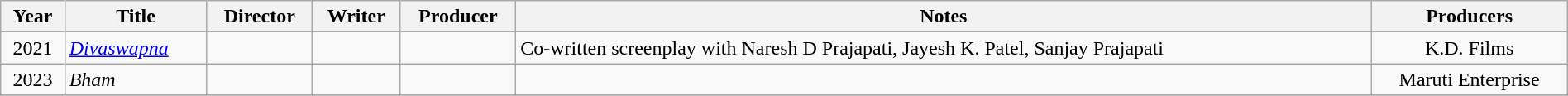<table class="wikitable sortable" style="width: 100%; text-align: center;">
<tr>
<th scope="col">Year</th>
<th scope="col">Title</th>
<th scope="col">Director</th>
<th scope="col">Writer</th>
<th scope="col">Producer</th>
<th scope="col" class="unsortable">Notes</th>
<th scope="col">Producers</th>
</tr>
<tr>
<td>2021</td>
<td style="text-align: left;"><em><a href='#'>Divaswapna</a></em></td>
<td></td>
<td></td>
<td></td>
<td style="text-align: left;">Co-written screenplay with Naresh D Prajapati, Jayesh K. Patel, Sanjay Prajapati</td>
<td rowspan="1">K.D. Films</td>
</tr>
<tr>
<td>2023</td>
<td style="text-align: left;"><em>Bham</em></td>
<td></td>
<td></td>
<td></td>
<td style="text-align: left;"></td>
<td rowspan="1">Maruti Enterprise</td>
</tr>
<tr>
</tr>
</table>
